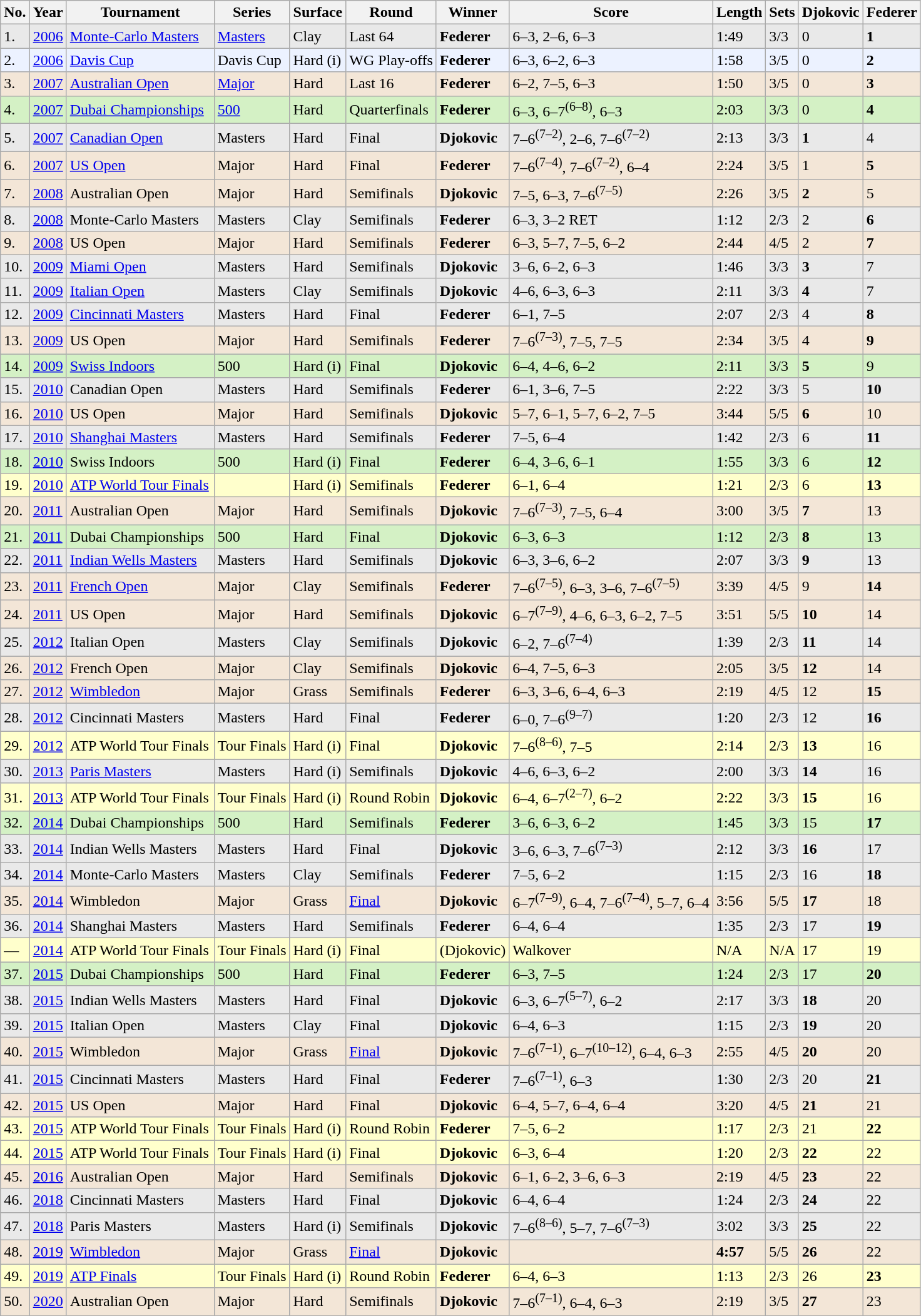<table class="sortable wikitable">
<tr>
<th>No.</th>
<th>Year</th>
<th width=150>Tournament</th>
<th>Series</th>
<th>Surface</th>
<th>Round</th>
<th>Winner</th>
<th>Score</th>
<th>Length</th>
<th>Sets</th>
<th>Djokovic</th>
<th>Federer</th>
</tr>
<tr bgcolor=#E9E9E9>
<td>1.</td>
<td><a href='#'>2006</a></td>
<td><a href='#'>Monte-Carlo Masters</a></td>
<td><a href='#'>Masters</a></td>
<td>Clay</td>
<td>Last 64</td>
<td><strong>Federer</strong></td>
<td>6–3, 2–6, 6–3</td>
<td>1:49</td>
<td>3/3</td>
<td>0</td>
<td><strong>1</strong></td>
</tr>
<tr bgcolor=#ECF2FF>
<td>2.</td>
<td><a href='#'>2006</a></td>
<td><a href='#'>Davis Cup</a></td>
<td>Davis Cup</td>
<td>Hard (i)</td>
<td>WG Play-offs</td>
<td><strong>Federer</strong></td>
<td>6–3, 6–2, 6–3</td>
<td>1:58</td>
<td>3/5</td>
<td>0</td>
<td><strong>2</strong></td>
</tr>
<tr bgcolor=#F3E6D7>
<td>3.</td>
<td><a href='#'>2007</a></td>
<td><a href='#'>Australian Open</a></td>
<td><a href='#'>Major</a></td>
<td>Hard</td>
<td>Last 16</td>
<td><strong>Federer</strong></td>
<td>6–2, 7–5, 6–3</td>
<td>1:50</td>
<td>3/5</td>
<td>0</td>
<td><strong>3</strong></td>
</tr>
<tr bgcolor=#D4F1C5>
<td>4.</td>
<td><a href='#'>2007</a></td>
<td><a href='#'>Dubai Championships</a></td>
<td><a href='#'>500</a></td>
<td>Hard</td>
<td>Quarterfinals</td>
<td><strong>Federer</strong></td>
<td>6–3, 6–7<sup>(6–8)</sup>, 6–3</td>
<td>2:03</td>
<td>3/3</td>
<td>0</td>
<td><strong>4</strong></td>
</tr>
<tr bgcolor=#E9E9E9>
<td>5.</td>
<td><a href='#'>2007</a></td>
<td><a href='#'>Canadian Open</a></td>
<td>Masters</td>
<td>Hard</td>
<td>Final</td>
<td><strong>Djokovic</strong></td>
<td>7–6<sup>(7–2)</sup>, 2–6, 7–6<sup>(7–2)</sup></td>
<td>2:13</td>
<td>3/3</td>
<td><strong>1</strong></td>
<td>4</td>
</tr>
<tr bgcolor=#F3E6D7>
<td>6.</td>
<td><a href='#'>2007</a></td>
<td><a href='#'>US Open</a></td>
<td>Major</td>
<td>Hard</td>
<td>Final</td>
<td><strong>Federer</strong></td>
<td>7–6<sup>(7–4)</sup>, 7–6<sup>(7–2)</sup>, 6–4</td>
<td>2:24</td>
<td>3/5</td>
<td>1</td>
<td><strong>5</strong></td>
</tr>
<tr bgcolor=#F3E6D7>
<td>7.</td>
<td><a href='#'>2008</a></td>
<td>Australian Open</td>
<td>Major</td>
<td>Hard</td>
<td>Semifinals</td>
<td><strong>Djokovic</strong></td>
<td>7–5, 6–3, 7–6<sup>(7–5)</sup></td>
<td>2:26</td>
<td>3/5</td>
<td><strong>2</strong></td>
<td>5</td>
</tr>
<tr bgcolor=#E9E9E9>
<td>8.</td>
<td><a href='#'>2008</a></td>
<td>Monte-Carlo Masters</td>
<td>Masters</td>
<td>Clay</td>
<td>Semifinals</td>
<td><strong>Federer</strong></td>
<td>6–3, 3–2 RET</td>
<td>1:12</td>
<td>2/3</td>
<td>2</td>
<td><strong>6</strong></td>
</tr>
<tr bgcolor=#F3E6D7>
<td>9.</td>
<td><a href='#'>2008</a></td>
<td>US Open</td>
<td>Major</td>
<td>Hard</td>
<td>Semifinals</td>
<td><strong>Federer</strong></td>
<td>6–3, 5–7, 7–5, 6–2</td>
<td>2:44</td>
<td>4/5</td>
<td>2</td>
<td><strong>7</strong></td>
</tr>
<tr bgcolor=#E9E9E9>
<td>10.</td>
<td><a href='#'>2009</a></td>
<td><a href='#'>Miami Open</a></td>
<td>Masters</td>
<td>Hard</td>
<td>Semifinals</td>
<td><strong>Djokovic</strong></td>
<td>3–6, 6–2, 6–3</td>
<td>1:46</td>
<td>3/3</td>
<td><strong>3</strong></td>
<td>7</td>
</tr>
<tr bgcolor=#E9E9E9>
<td>11.</td>
<td><a href='#'>2009</a></td>
<td><a href='#'>Italian Open</a></td>
<td>Masters</td>
<td>Clay</td>
<td>Semifinals</td>
<td><strong>Djokovic</strong></td>
<td>4–6, 6–3, 6–3</td>
<td>2:11</td>
<td>3/3</td>
<td><strong>4</strong></td>
<td>7</td>
</tr>
<tr bgcolor=#E9E9E9>
<td>12.</td>
<td><a href='#'>2009</a></td>
<td><a href='#'>Cincinnati Masters</a></td>
<td>Masters</td>
<td>Hard</td>
<td>Final</td>
<td><strong>Federer</strong></td>
<td>6–1, 7–5</td>
<td>2:07</td>
<td>2/3</td>
<td>4</td>
<td><strong>8</strong></td>
</tr>
<tr bgcolor=#F3E6D7>
<td>13.</td>
<td><a href='#'>2009</a></td>
<td>US Open</td>
<td>Major</td>
<td>Hard</td>
<td>Semifinals</td>
<td><strong>Federer</strong></td>
<td>7–6<sup>(7–3)</sup>, 7–5, 7–5</td>
<td>2:34</td>
<td>3/5</td>
<td>4</td>
<td><strong>9</strong></td>
</tr>
<tr bgcolor=#D4F1C5>
<td>14.</td>
<td><a href='#'>2009</a></td>
<td><a href='#'>Swiss Indoors</a></td>
<td>500</td>
<td>Hard (i)</td>
<td>Final</td>
<td><strong>Djokovic</strong></td>
<td>6–4, 4–6, 6–2</td>
<td>2:11</td>
<td>3/3</td>
<td><strong>5</strong></td>
<td>9</td>
</tr>
<tr bgcolor=#E9E9E9>
<td>15.</td>
<td><a href='#'>2010</a></td>
<td>Canadian Open</td>
<td>Masters</td>
<td>Hard</td>
<td>Semifinals</td>
<td><strong>Federer</strong></td>
<td>6–1, 3–6, 7–5</td>
<td>2:22</td>
<td>3/3</td>
<td>5</td>
<td><strong>10</strong></td>
</tr>
<tr bgcolor=#F3E6D7>
<td>16.</td>
<td><a href='#'>2010</a></td>
<td>US Open</td>
<td>Major</td>
<td>Hard</td>
<td>Semifinals</td>
<td><strong>Djokovic</strong></td>
<td>5–7, 6–1, 5–7, 6–2, 7–5</td>
<td>3:44</td>
<td>5/5</td>
<td><strong>6</strong></td>
<td>10</td>
</tr>
<tr bgcolor=#E9E9E9>
<td>17.</td>
<td><a href='#'>2010</a></td>
<td><a href='#'>Shanghai Masters</a></td>
<td>Masters</td>
<td>Hard</td>
<td>Semifinals</td>
<td><strong>Federer</strong></td>
<td>7–5, 6–4</td>
<td>1:42</td>
<td>2/3</td>
<td>6</td>
<td><strong>11</strong></td>
</tr>
<tr bgcolor=#D4F1C5>
<td>18.</td>
<td><a href='#'>2010</a></td>
<td>Swiss Indoors</td>
<td>500</td>
<td>Hard (i)</td>
<td>Final</td>
<td><strong>Federer</strong></td>
<td>6–4, 3–6, 6–1</td>
<td>1:55</td>
<td>3/3</td>
<td>6</td>
<td><strong>12</strong></td>
</tr>
<tr bgcolor=#ffffcc>
<td>19.</td>
<td><a href='#'>2010</a></td>
<td><a href='#'>ATP World Tour Finals</a></td>
<td></td>
<td>Hard (i)</td>
<td>Semifinals</td>
<td><strong>Federer</strong></td>
<td>6–1, 6–4</td>
<td>1:21</td>
<td>2/3</td>
<td>6</td>
<td><strong>13</strong></td>
</tr>
<tr bgcolor=#F3E6D7>
<td>20.</td>
<td><a href='#'>2011</a></td>
<td>Australian Open</td>
<td>Major</td>
<td>Hard</td>
<td>Semifinals</td>
<td><strong>Djokovic</strong></td>
<td>7–6<sup>(7–3)</sup>, 7–5, 6–4</td>
<td>3:00</td>
<td>3/5</td>
<td><strong>7</strong></td>
<td>13</td>
</tr>
<tr bgcolor=#D4F1C5>
<td>21.</td>
<td><a href='#'>2011</a></td>
<td>Dubai Championships</td>
<td>500</td>
<td>Hard</td>
<td>Final</td>
<td><strong>Djokovic</strong></td>
<td>6–3, 6–3</td>
<td>1:12</td>
<td>2/3</td>
<td><strong>8</strong></td>
<td>13</td>
</tr>
<tr bgcolor=#E9E9E9>
<td>22.</td>
<td><a href='#'>2011</a></td>
<td><a href='#'>Indian Wells Masters</a></td>
<td>Masters</td>
<td>Hard</td>
<td>Semifinals</td>
<td><strong>Djokovic</strong></td>
<td>6–3, 3–6, 6–2</td>
<td>2:07</td>
<td>3/3</td>
<td><strong>9</strong></td>
<td>13</td>
</tr>
<tr bgcolor=#F3E6D7>
<td>23.</td>
<td><a href='#'>2011</a></td>
<td><a href='#'>French Open</a></td>
<td>Major</td>
<td>Clay</td>
<td>Semifinals</td>
<td><strong>Federer</strong></td>
<td>7–6<sup>(7–5)</sup>, 6–3, 3–6, 7–6<sup>(7–5)</sup></td>
<td>3:39</td>
<td>4/5</td>
<td>9</td>
<td><strong>14</strong></td>
</tr>
<tr bgcolor=#F3E6D7>
<td>24.</td>
<td><a href='#'>2011</a></td>
<td>US Open</td>
<td>Major</td>
<td>Hard</td>
<td>Semifinals</td>
<td><strong>Djokovic</strong></td>
<td>6–7<sup>(7–9)</sup>, 4–6, 6–3, 6–2, 7–5</td>
<td>3:51</td>
<td>5/5</td>
<td><strong>10</strong></td>
<td>14</td>
</tr>
<tr bgcolor=#E9E9E9>
<td>25.</td>
<td><a href='#'>2012</a></td>
<td>Italian Open</td>
<td>Masters</td>
<td>Clay</td>
<td>Semifinals</td>
<td><strong>Djokovic</strong></td>
<td>6–2, 7–6<sup>(7–4)</sup></td>
<td>1:39</td>
<td>2/3</td>
<td><strong>11</strong></td>
<td>14</td>
</tr>
<tr bgcolor=#F3E6D7>
<td>26.</td>
<td><a href='#'>2012</a></td>
<td>French Open</td>
<td>Major</td>
<td>Clay</td>
<td>Semifinals</td>
<td><strong>Djokovic</strong></td>
<td>6–4, 7–5, 6–3</td>
<td>2:05</td>
<td>3/5</td>
<td><strong>12</strong></td>
<td>14</td>
</tr>
<tr bgcolor=#F3E6D7>
<td>27.</td>
<td><a href='#'>2012</a></td>
<td><a href='#'>Wimbledon</a></td>
<td>Major</td>
<td>Grass</td>
<td>Semifinals</td>
<td><strong>Federer</strong></td>
<td>6–3, 3–6, 6–4, 6–3</td>
<td>2:19</td>
<td>4/5</td>
<td>12</td>
<td><strong>15</strong></td>
</tr>
<tr bgcolor=#E9E9E9>
<td>28.</td>
<td><a href='#'>2012</a></td>
<td>Cincinnati Masters</td>
<td>Masters</td>
<td>Hard</td>
<td>Final</td>
<td><strong>Federer</strong></td>
<td>6–0, 7–6<sup>(9–7)</sup></td>
<td>1:20</td>
<td>2/3</td>
<td>12</td>
<td><strong>16</strong></td>
</tr>
<tr bgcolor=#ffffcc>
<td>29.</td>
<td><a href='#'>2012</a></td>
<td>ATP World Tour Finals</td>
<td>Tour Finals</td>
<td>Hard (i)</td>
<td>Final</td>
<td><strong>Djokovic</strong></td>
<td>7–6<sup>(8–6)</sup>, 7–5</td>
<td>2:14</td>
<td>2/3</td>
<td><strong>13</strong></td>
<td>16</td>
</tr>
<tr bgcolor=#E9E9E9>
<td>30.</td>
<td><a href='#'>2013</a></td>
<td><a href='#'>Paris Masters</a></td>
<td>Masters</td>
<td>Hard (i)</td>
<td>Semifinals</td>
<td><strong>Djokovic</strong></td>
<td>4–6, 6–3, 6–2</td>
<td>2:00</td>
<td>3/3</td>
<td><strong>14</strong></td>
<td>16</td>
</tr>
<tr bgcolor=#ffffcc>
<td>31.</td>
<td><a href='#'>2013</a></td>
<td>ATP World Tour Finals</td>
<td>Tour Finals</td>
<td>Hard (i)</td>
<td>Round Robin</td>
<td><strong>Djokovic</strong></td>
<td>6–4, 6–7<sup>(2–7)</sup>, 6–2</td>
<td>2:22</td>
<td>3/3</td>
<td><strong>15</strong></td>
<td>16</td>
</tr>
<tr bgcolor=#D4F1C5>
<td>32.</td>
<td><a href='#'>2014</a></td>
<td>Dubai Championships</td>
<td>500</td>
<td>Hard</td>
<td>Semifinals</td>
<td><strong>Federer</strong></td>
<td>3–6, 6–3, 6–2</td>
<td>1:45</td>
<td>3/3</td>
<td>15</td>
<td><strong>17</strong></td>
</tr>
<tr bgcolor=#E9E9E9>
<td>33.</td>
<td><a href='#'>2014</a></td>
<td>Indian Wells Masters</td>
<td>Masters</td>
<td>Hard</td>
<td>Final</td>
<td><strong>Djokovic</strong></td>
<td>3–6, 6–3, 7–6<sup>(7–3)</sup></td>
<td>2:12</td>
<td>3/3</td>
<td><strong>16</strong></td>
<td>17</td>
</tr>
<tr bgcolor=#E9E9E9>
<td>34.</td>
<td><a href='#'>2014</a></td>
<td>Monte-Carlo Masters</td>
<td>Masters</td>
<td>Clay</td>
<td>Semifinals</td>
<td><strong>Federer</strong></td>
<td>7–5, 6–2</td>
<td>1:15</td>
<td>2/3</td>
<td>16</td>
<td><strong>18</strong></td>
</tr>
<tr bgcolor=#F3E6D7>
<td>35.</td>
<td><a href='#'>2014</a></td>
<td>Wimbledon</td>
<td>Major</td>
<td>Grass</td>
<td><a href='#'>Final</a></td>
<td><strong>Djokovic </strong></td>
<td>6–7<sup>(7–9)</sup>, 6–4, 7–6<sup>(7–4)</sup>, 5–7, 6–4</td>
<td>3:56</td>
<td>5/5</td>
<td><strong>17</strong></td>
<td>18</td>
</tr>
<tr bgcolor=#E9E9E9>
<td>36.</td>
<td><a href='#'>2014</a></td>
<td>Shanghai Masters</td>
<td>Masters</td>
<td>Hard</td>
<td>Semifinals</td>
<td><strong>Federer</strong></td>
<td>6–4, 6–4</td>
<td>1:35</td>
<td>2/3</td>
<td>17</td>
<td><strong>19</strong></td>
</tr>
<tr bgcolor=#ffffcc>
<td>—</td>
<td><a href='#'>2014</a></td>
<td>ATP World Tour Finals</td>
<td>Tour Finals</td>
<td>Hard (i)</td>
<td>Final</td>
<td>(Djokovic)</td>
<td>Walkover</td>
<td>N/A</td>
<td>N/A</td>
<td>17</td>
<td>19</td>
</tr>
<tr bgcolor=#D4F1C5>
<td>37.</td>
<td><a href='#'>2015</a></td>
<td>Dubai Championships</td>
<td>500</td>
<td>Hard</td>
<td>Final</td>
<td><strong>Federer</strong></td>
<td>6–3, 7–5</td>
<td>1:24</td>
<td>2/3</td>
<td>17</td>
<td><strong>20</strong></td>
</tr>
<tr bgcolor=#E9E9E9>
<td>38.</td>
<td><a href='#'>2015</a></td>
<td>Indian Wells Masters</td>
<td>Masters</td>
<td>Hard</td>
<td>Final</td>
<td><strong>Djokovic</strong></td>
<td>6–3, 6–7<sup>(5–7)</sup>, 6–2</td>
<td>2:17</td>
<td>3/3</td>
<td><strong>18</strong></td>
<td>20</td>
</tr>
<tr bgcolor=#E9E9E9>
<td>39.</td>
<td><a href='#'>2015</a></td>
<td>Italian Open</td>
<td>Masters</td>
<td>Clay</td>
<td>Final</td>
<td><strong>Djokovic</strong></td>
<td>6–4, 6–3</td>
<td>1:15</td>
<td>2/3</td>
<td><strong>19</strong></td>
<td>20</td>
</tr>
<tr bgcolor=#F3E6D7>
<td>40.</td>
<td><a href='#'>2015</a></td>
<td>Wimbledon</td>
<td>Major</td>
<td>Grass</td>
<td><a href='#'>Final</a></td>
<td><strong>Djokovic</strong></td>
<td>7–6<sup>(7–1)</sup>, 6–7<sup>(10–12)</sup>, 6–4, 6–3</td>
<td>2:55</td>
<td>4/5</td>
<td><strong>20</strong></td>
<td>20</td>
</tr>
<tr bgcolor=#E9E9E9>
<td>41.</td>
<td><a href='#'>2015</a></td>
<td>Cincinnati Masters</td>
<td>Masters</td>
<td>Hard</td>
<td>Final</td>
<td><strong>Federer</strong></td>
<td>7–6<sup>(7–1)</sup>, 6–3</td>
<td>1:30</td>
<td>2/3</td>
<td>20</td>
<td><strong>21</strong></td>
</tr>
<tr bgcolor=#F3E6D7>
<td>42.</td>
<td><a href='#'>2015</a></td>
<td>US Open</td>
<td>Major</td>
<td>Hard</td>
<td>Final</td>
<td><strong>Djokovic</strong></td>
<td>6–4, 5–7, 6–4, 6–4</td>
<td>3:20</td>
<td>4/5</td>
<td><strong>21</strong></td>
<td>21</td>
</tr>
<tr bgcolor=#ffffcc>
<td>43.</td>
<td><a href='#'>2015</a></td>
<td>ATP World Tour Finals</td>
<td>Tour Finals</td>
<td>Hard (i)</td>
<td>Round Robin</td>
<td><strong>Federer</strong></td>
<td>7–5, 6–2</td>
<td>1:17</td>
<td>2/3</td>
<td>21</td>
<td><strong>22</strong></td>
</tr>
<tr bgcolor=#ffffcc>
<td>44.</td>
<td><a href='#'>2015</a></td>
<td>ATP World Tour Finals</td>
<td>Tour Finals</td>
<td>Hard (i)</td>
<td>Final</td>
<td><strong>Djokovic</strong></td>
<td>6–3, 6–4</td>
<td>1:20</td>
<td>2/3</td>
<td><strong>22</strong></td>
<td>22</td>
</tr>
<tr bgcolor=#F3E6D7>
<td>45.</td>
<td><a href='#'>2016</a></td>
<td>Australian Open</td>
<td>Major</td>
<td>Hard</td>
<td>Semifinals</td>
<td><strong>Djokovic</strong></td>
<td>6–1, 6–2, 3–6, 6–3</td>
<td>2:19</td>
<td>4/5</td>
<td><strong>23</strong></td>
<td>22</td>
</tr>
<tr bgcolor=#E9E9E9>
<td>46.</td>
<td><a href='#'>2018</a></td>
<td>Cincinnati Masters</td>
<td>Masters</td>
<td>Hard</td>
<td>Final</td>
<td><strong>Djokovic</strong></td>
<td>6–4, 6–4</td>
<td>1:24</td>
<td>2/3</td>
<td><strong>24</strong></td>
<td>22</td>
</tr>
<tr bgcolor=#E9E9E9>
<td>47.</td>
<td><a href='#'>2018</a></td>
<td>Paris Masters</td>
<td>Masters</td>
<td>Hard (i)</td>
<td>Semifinals</td>
<td><strong>Djokovic</strong></td>
<td>7–6<sup>(8–6)</sup>, 5–7, 7–6<sup>(7–3)</sup></td>
<td>3:02</td>
<td>3/3</td>
<td><strong>25</strong></td>
<td>22</td>
</tr>
<tr bgcolor=#F3E6D7>
<td>48.</td>
<td><a href='#'>2019</a></td>
<td><a href='#'>Wimbledon</a></td>
<td>Major</td>
<td>Grass</td>
<td><a href='#'>Final</a></td>
<td><strong>Djokovic</strong></td>
<td></td>
<td><strong>4:57</strong></td>
<td>5/5</td>
<td><strong>26</strong></td>
<td>22</td>
</tr>
<tr bgcolor=#ffffcc>
<td>49.</td>
<td><a href='#'>2019</a></td>
<td><a href='#'>ATP Finals</a></td>
<td>Tour Finals</td>
<td>Hard (i)</td>
<td>Round Robin</td>
<td><strong>Federer</strong></td>
<td>6–4, 6–3</td>
<td>1:13</td>
<td>2/3</td>
<td>26</td>
<td><strong>23</strong></td>
</tr>
<tr bgcolor=#F3E6D7>
<td>50.</td>
<td><a href='#'>2020</a></td>
<td>Australian Open</td>
<td>Major</td>
<td>Hard</td>
<td>Semifinals</td>
<td><strong>Djokovic</strong></td>
<td>7–6<sup>(7–1)</sup>, 6–4, 6–3</td>
<td>2:19</td>
<td>3/5</td>
<td><strong>27</strong></td>
<td>23</td>
</tr>
</table>
